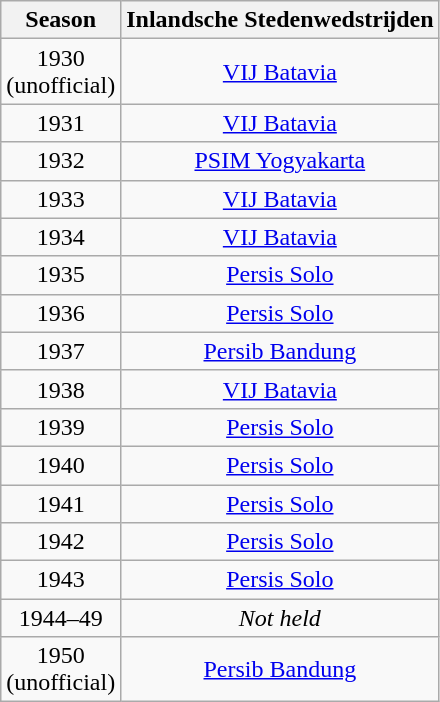<table class="wikitable sortable" style="text-align: center;">
<tr>
<th>Season</th>
<th>Inlandsche Stedenwedstrĳden</th>
</tr>
<tr>
<td align=center>1930<br>(unofficial)</td>
<td><a href='#'>VIJ Batavia</a></td>
</tr>
<tr>
<td align=center>1931</td>
<td><a href='#'>VIJ Batavia</a></td>
</tr>
<tr>
<td align=center>1932</td>
<td><a href='#'>PSIM Yogyakarta</a></td>
</tr>
<tr>
<td align=center>1933</td>
<td><a href='#'>VIJ Batavia</a></td>
</tr>
<tr>
<td align=center>1934</td>
<td><a href='#'>VIJ Batavia</a></td>
</tr>
<tr>
<td align=center>1935</td>
<td><a href='#'>Persis Solo</a></td>
</tr>
<tr>
<td align=center>1936</td>
<td><a href='#'>Persis Solo</a></td>
</tr>
<tr>
<td align=center>1937</td>
<td><a href='#'>Persib Bandung</a></td>
</tr>
<tr>
<td align=center>1938</td>
<td><a href='#'>VIJ Batavia</a></td>
</tr>
<tr>
<td align=center>1939</td>
<td><a href='#'>Persis Solo</a></td>
</tr>
<tr>
<td align=center>1940</td>
<td><a href='#'>Persis Solo</a></td>
</tr>
<tr>
<td align=center>1941</td>
<td><a href='#'>Persis Solo</a></td>
</tr>
<tr>
<td align=center>1942</td>
<td><a href='#'>Persis Solo</a></td>
</tr>
<tr>
<td align=center>1943</td>
<td><a href='#'>Persis Solo</a></td>
</tr>
<tr>
<td align=center>1944–49</td>
<td><em>Not held</em></td>
</tr>
<tr>
<td align=center>1950<br>(unofficial)</td>
<td><a href='#'>Persib Bandung</a></td>
</tr>
</table>
